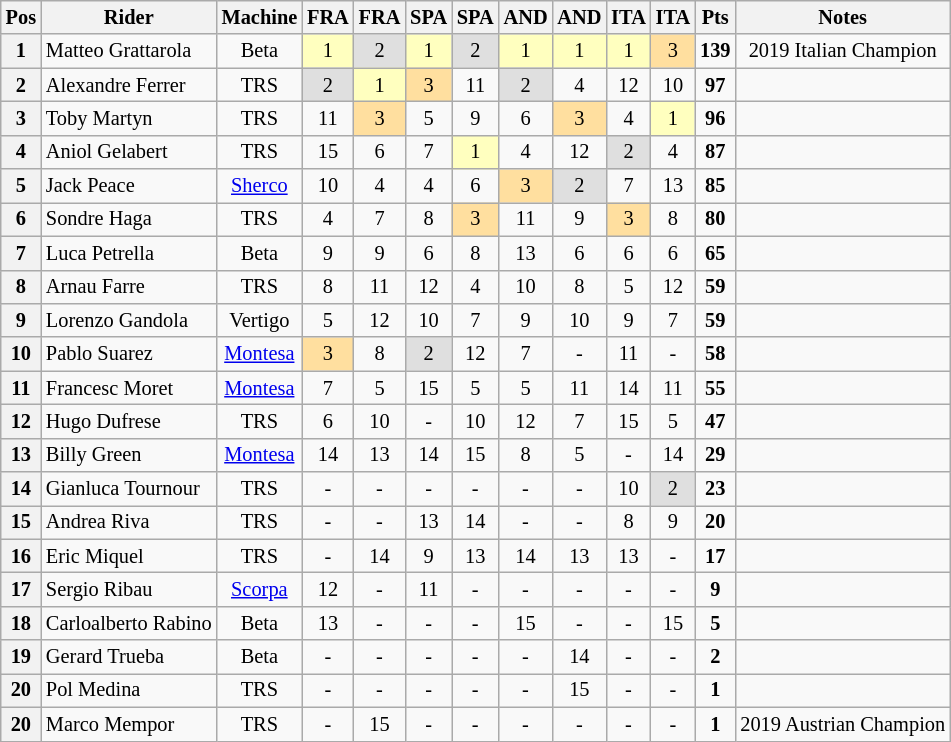<table class="wikitable" style="font-size: 85%; text-align:center">
<tr valign="top">
<th valign="middle">Pos</th>
<th valign="middle">Rider</th>
<th valign="middle">Machine</th>
<th>FRA<br></th>
<th>FRA<br></th>
<th>SPA<br></th>
<th>SPA<br></th>
<th>AND<br></th>
<th>AND<br></th>
<th>ITA<br></th>
<th>ITA<br></th>
<th valign="middle">Pts</th>
<th>Notes</th>
</tr>
<tr>
<th>1</th>
<td align="left"> Matteo Grattarola</td>
<td>Beta</td>
<td style="background:#ffffbf;">1</td>
<td style="background:#dfdfdf;">2</td>
<td style="background:#ffffbf;">1</td>
<td style="background:#dfdfdf;">2</td>
<td style="background:#ffffbf;">1</td>
<td style="background:#ffffbf;">1</td>
<td style="background:#ffffbf;">1</td>
<td style="background:#ffdf9f;">3</td>
<td><strong>139</strong></td>
<td>2019 Italian Champion</td>
</tr>
<tr>
<th>2</th>
<td align="left"> Alexandre Ferrer</td>
<td>TRS</td>
<td style="background:#dfdfdf;">2</td>
<td style="background:#ffffbf;">1</td>
<td style="background:#ffdf9f;">3</td>
<td>11</td>
<td style="background:#dfdfdf;">2</td>
<td>4</td>
<td>12</td>
<td>10</td>
<td><strong>97</strong></td>
<td></td>
</tr>
<tr>
<th>3</th>
<td align="left"> Toby Martyn</td>
<td>TRS</td>
<td>11</td>
<td style="background:#ffdf9f;">3</td>
<td>5</td>
<td>9</td>
<td>6</td>
<td style="background:#ffdf9f;">3</td>
<td>4</td>
<td style="background:#ffffbf;">1</td>
<td><strong>96</strong></td>
<td></td>
</tr>
<tr>
<th>4</th>
<td align="left"> Aniol Gelabert</td>
<td>TRS</td>
<td>15</td>
<td>6</td>
<td>7</td>
<td style="background:#ffffbf;">1</td>
<td>4</td>
<td>12</td>
<td style="background:#dfdfdf;">2</td>
<td>4</td>
<td><strong>87</strong></td>
<td></td>
</tr>
<tr>
<th>5</th>
<td align="left"> Jack Peace</td>
<td><a href='#'>Sherco</a></td>
<td>10</td>
<td>4</td>
<td>4</td>
<td>6</td>
<td style="background:#ffdf9f;">3</td>
<td style="background:#dfdfdf;">2</td>
<td>7</td>
<td>13</td>
<td><strong>85</strong></td>
<td></td>
</tr>
<tr>
<th>6</th>
<td align="left"> Sondre Haga</td>
<td>TRS</td>
<td>4</td>
<td>7</td>
<td>8</td>
<td style="background:#ffdf9f;">3</td>
<td>11</td>
<td>9</td>
<td style="background:#ffdf9f;">3</td>
<td>8</td>
<td><strong>80</strong></td>
<td></td>
</tr>
<tr>
<th>7</th>
<td align="left"> Luca Petrella</td>
<td>Beta</td>
<td>9</td>
<td>9</td>
<td>6</td>
<td>8</td>
<td>13</td>
<td>6</td>
<td>6</td>
<td>6</td>
<td><strong>65</strong></td>
<td></td>
</tr>
<tr>
<th>8</th>
<td align="left"> Arnau Farre</td>
<td>TRS</td>
<td>8</td>
<td>11</td>
<td>12</td>
<td>4</td>
<td>10</td>
<td>8</td>
<td>5</td>
<td>12</td>
<td><strong>59</strong></td>
<td></td>
</tr>
<tr>
<th>9</th>
<td align="left"> Lorenzo Gandola</td>
<td>Vertigo</td>
<td>5</td>
<td>12</td>
<td>10</td>
<td>7</td>
<td>9</td>
<td>10</td>
<td>9</td>
<td>7</td>
<td><strong>59</strong></td>
<td></td>
</tr>
<tr>
<th>10</th>
<td align="left"> Pablo Suarez</td>
<td><a href='#'>Montesa</a></td>
<td style="background:#ffdf9f;">3</td>
<td>8</td>
<td style="background:#dfdfdf;">2</td>
<td>12</td>
<td>7</td>
<td>-</td>
<td>11</td>
<td>-</td>
<td><strong>58</strong></td>
<td></td>
</tr>
<tr>
<th>11</th>
<td align="left"> Francesc Moret</td>
<td><a href='#'>Montesa</a></td>
<td>7</td>
<td>5</td>
<td>15</td>
<td>5</td>
<td>5</td>
<td>11</td>
<td>14</td>
<td>11</td>
<td><strong>55</strong></td>
<td></td>
</tr>
<tr>
<th>12</th>
<td align="left"> Hugo Dufrese</td>
<td>TRS</td>
<td>6</td>
<td>10</td>
<td>-</td>
<td>10</td>
<td>12</td>
<td>7</td>
<td>15</td>
<td>5</td>
<td><strong>47</strong></td>
<td></td>
</tr>
<tr>
<th>13</th>
<td align="left"> Billy Green</td>
<td><a href='#'>Montesa</a></td>
<td>14</td>
<td>13</td>
<td>14</td>
<td>15</td>
<td>8</td>
<td>5</td>
<td>-</td>
<td>14</td>
<td><strong>29</strong></td>
<td></td>
</tr>
<tr>
<th>14</th>
<td align="left"> Gianluca Tournour</td>
<td>TRS</td>
<td>-</td>
<td>-</td>
<td>-</td>
<td>-</td>
<td>-</td>
<td>-</td>
<td>10</td>
<td style="background:#dfdfdf;">2</td>
<td><strong>23</strong></td>
<td></td>
</tr>
<tr>
<th>15</th>
<td align="left"> Andrea Riva</td>
<td>TRS</td>
<td>-</td>
<td>-</td>
<td>13</td>
<td>14</td>
<td>-</td>
<td>-</td>
<td>8</td>
<td>9</td>
<td><strong>20</strong></td>
<td></td>
</tr>
<tr>
<th>16</th>
<td align="left"> Eric Miquel</td>
<td>TRS</td>
<td>-</td>
<td>14</td>
<td>9</td>
<td>13</td>
<td>14</td>
<td>13</td>
<td>13</td>
<td>-</td>
<td><strong>17</strong></td>
<td></td>
</tr>
<tr>
<th>17</th>
<td align="left"> Sergio Ribau</td>
<td><a href='#'>Scorpa</a></td>
<td>12</td>
<td>-</td>
<td>11</td>
<td>-</td>
<td>-</td>
<td>-</td>
<td>-</td>
<td>-</td>
<td><strong>9</strong></td>
<td></td>
</tr>
<tr>
<th>18</th>
<td align="left"> Carloalberto Rabino</td>
<td>Beta</td>
<td>13</td>
<td>-</td>
<td>-</td>
<td>-</td>
<td>15</td>
<td>-</td>
<td>-</td>
<td>15</td>
<td><strong>5</strong></td>
<td></td>
</tr>
<tr>
<th>19</th>
<td align="left"> Gerard Trueba</td>
<td>Beta</td>
<td>-</td>
<td>-</td>
<td>-</td>
<td>-</td>
<td>-</td>
<td>14</td>
<td>-</td>
<td>-</td>
<td><strong>2</strong></td>
<td></td>
</tr>
<tr>
<th>20</th>
<td align="left"> Pol Medina</td>
<td>TRS</td>
<td>-</td>
<td>-</td>
<td>-</td>
<td>-</td>
<td>-</td>
<td>15</td>
<td>-</td>
<td>-</td>
<td><strong>1</strong></td>
<td></td>
</tr>
<tr>
<th>20</th>
<td align="left"> Marco Mempor</td>
<td>TRS</td>
<td>-</td>
<td>15</td>
<td>-</td>
<td>-</td>
<td>-</td>
<td>-</td>
<td>-</td>
<td>-</td>
<td><strong>1</strong></td>
<td>2019 Austrian Champion</td>
</tr>
</table>
